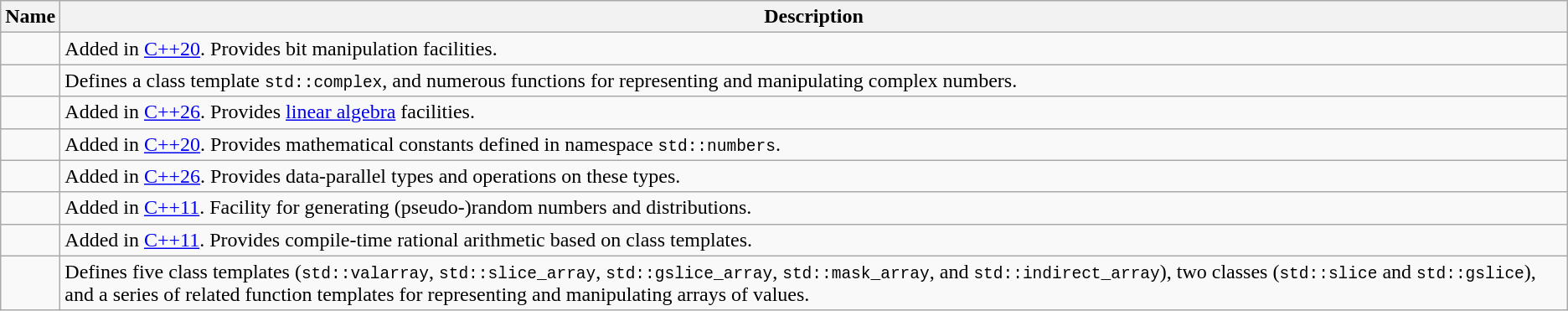<table class="wikitable">
<tr>
<th>Name</th>
<th>Description</th>
</tr>
<tr>
<td></td>
<td>Added in <a href='#'>C++20</a>. Provides bit manipulation facilities.</td>
</tr>
<tr>
<td></td>
<td>Defines a class template <code>std::complex</code>, and numerous functions for representing and manipulating complex numbers.</td>
</tr>
<tr>
<td></td>
<td>Added in <a href='#'>C++26</a>. Provides <a href='#'>linear algebra</a> facilities.</td>
</tr>
<tr>
<td></td>
<td>Added in <a href='#'>C++20</a>. Provides mathematical constants defined in namespace <code>std::numbers</code>.</td>
</tr>
<tr>
<td></td>
<td>Added in <a href='#'>C++26</a>. Provides data-parallel types and operations on these types.</td>
</tr>
<tr>
<td></td>
<td>Added in <a href='#'>C++11</a>. Facility for generating (pseudo-)random numbers and distributions.</td>
</tr>
<tr>
<td></td>
<td>Added in <a href='#'>C++11</a>. Provides compile-time rational arithmetic based on class templates.</td>
</tr>
<tr>
<td></td>
<td>Defines five class templates (<code>std::valarray</code>, <code>std::slice_array</code>, <code>std::gslice_array</code>, <code>std::mask_array</code>, and <code>std::indirect_array</code>), two classes (<code>std::slice</code> and <code>std::gslice</code>), and a series of related function templates for representing and manipulating arrays of values.</td>
</tr>
</table>
